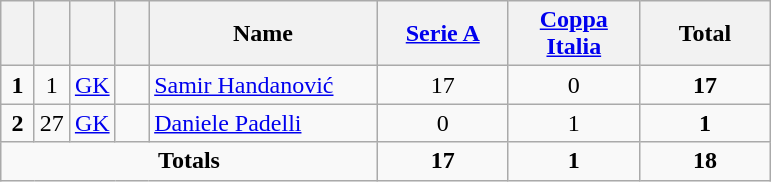<table class="wikitable" style="text-align:center">
<tr>
<th width=15></th>
<th width=15></th>
<th width=15></th>
<th width=15></th>
<th width=145>Name</th>
<th width=80><strong><a href='#'>Serie A</a></strong></th>
<th width=80><strong><a href='#'>Coppa Italia</a></strong></th>
<th width=80>Total</th>
</tr>
<tr>
<td><strong>1</strong></td>
<td>1</td>
<td><a href='#'>GK</a></td>
<td></td>
<td align=left><a href='#'>Samir Handanović</a></td>
<td>17</td>
<td>0</td>
<td><strong>17</strong></td>
</tr>
<tr>
<td><strong>2</strong></td>
<td>27</td>
<td><a href='#'>GK</a></td>
<td></td>
<td align=left><a href='#'>Daniele Padelli</a></td>
<td>0</td>
<td>1</td>
<td><strong>1</strong></td>
</tr>
<tr>
<td colspan=5><strong>Totals</strong></td>
<td><strong>17</strong></td>
<td><strong>1</strong></td>
<td><strong>18</strong></td>
</tr>
</table>
